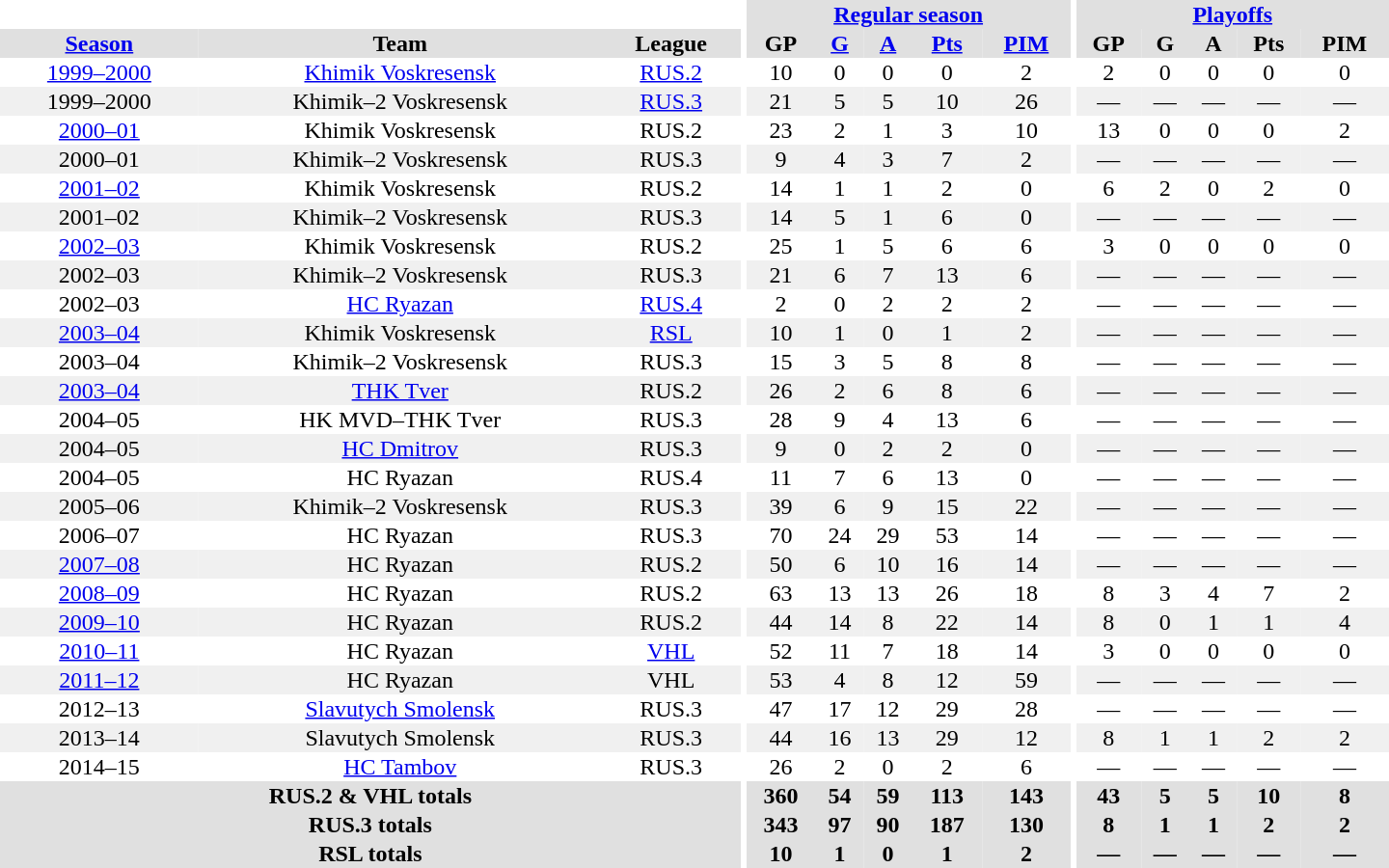<table border="0" cellpadding="1" cellspacing="0" style="text-align:center; width:60em">
<tr bgcolor="#e0e0e0">
<th colspan="3" bgcolor="#ffffff"></th>
<th rowspan="99" bgcolor="#ffffff"></th>
<th colspan="5"><a href='#'>Regular season</a></th>
<th rowspan="99" bgcolor="#ffffff"></th>
<th colspan="5"><a href='#'>Playoffs</a></th>
</tr>
<tr bgcolor="#e0e0e0">
<th><a href='#'>Season</a></th>
<th>Team</th>
<th>League</th>
<th>GP</th>
<th><a href='#'>G</a></th>
<th><a href='#'>A</a></th>
<th><a href='#'>Pts</a></th>
<th><a href='#'>PIM</a></th>
<th>GP</th>
<th>G</th>
<th>A</th>
<th>Pts</th>
<th>PIM</th>
</tr>
<tr>
<td><a href='#'>1999–2000</a></td>
<td><a href='#'>Khimik Voskresensk</a></td>
<td><a href='#'>RUS.2</a></td>
<td>10</td>
<td>0</td>
<td>0</td>
<td>0</td>
<td>2</td>
<td>2</td>
<td>0</td>
<td>0</td>
<td>0</td>
<td>0</td>
</tr>
<tr bgcolor="#f0f0f0">
<td>1999–2000</td>
<td>Khimik–2 Voskresensk</td>
<td><a href='#'>RUS.3</a></td>
<td>21</td>
<td>5</td>
<td>5</td>
<td>10</td>
<td>26</td>
<td>—</td>
<td>—</td>
<td>—</td>
<td>—</td>
<td>—</td>
</tr>
<tr>
<td><a href='#'>2000–01</a></td>
<td>Khimik Voskresensk</td>
<td>RUS.2</td>
<td>23</td>
<td>2</td>
<td>1</td>
<td>3</td>
<td>10</td>
<td>13</td>
<td>0</td>
<td>0</td>
<td>0</td>
<td>2</td>
</tr>
<tr bgcolor="#f0f0f0">
<td>2000–01</td>
<td>Khimik–2 Voskresensk</td>
<td>RUS.3</td>
<td>9</td>
<td>4</td>
<td>3</td>
<td>7</td>
<td>2</td>
<td>—</td>
<td>—</td>
<td>—</td>
<td>—</td>
<td>—</td>
</tr>
<tr>
<td><a href='#'>2001–02</a></td>
<td>Khimik Voskresensk</td>
<td>RUS.2</td>
<td>14</td>
<td>1</td>
<td>1</td>
<td>2</td>
<td>0</td>
<td>6</td>
<td>2</td>
<td>0</td>
<td>2</td>
<td>0</td>
</tr>
<tr bgcolor="#f0f0f0">
<td>2001–02</td>
<td>Khimik–2 Voskresensk</td>
<td>RUS.3</td>
<td>14</td>
<td>5</td>
<td>1</td>
<td>6</td>
<td>0</td>
<td>—</td>
<td>—</td>
<td>—</td>
<td>—</td>
<td>—</td>
</tr>
<tr>
<td><a href='#'>2002–03</a></td>
<td>Khimik Voskresensk</td>
<td>RUS.2</td>
<td>25</td>
<td>1</td>
<td>5</td>
<td>6</td>
<td>6</td>
<td>3</td>
<td>0</td>
<td>0</td>
<td>0</td>
<td>0</td>
</tr>
<tr bgcolor="#f0f0f0">
<td>2002–03</td>
<td>Khimik–2 Voskresensk</td>
<td>RUS.3</td>
<td>21</td>
<td>6</td>
<td>7</td>
<td>13</td>
<td>6</td>
<td>—</td>
<td>—</td>
<td>—</td>
<td>—</td>
<td>—</td>
</tr>
<tr>
<td>2002–03</td>
<td><a href='#'>HC Ryazan</a></td>
<td><a href='#'>RUS.4</a></td>
<td>2</td>
<td>0</td>
<td>2</td>
<td>2</td>
<td>2</td>
<td>—</td>
<td>—</td>
<td>—</td>
<td>—</td>
<td>—</td>
</tr>
<tr bgcolor="#f0f0f0">
<td><a href='#'>2003–04</a></td>
<td>Khimik Voskresensk</td>
<td><a href='#'>RSL</a></td>
<td>10</td>
<td>1</td>
<td>0</td>
<td>1</td>
<td>2</td>
<td>—</td>
<td>—</td>
<td>—</td>
<td>—</td>
<td>—</td>
</tr>
<tr>
<td>2003–04</td>
<td>Khimik–2 Voskresensk</td>
<td>RUS.3</td>
<td>15</td>
<td>3</td>
<td>5</td>
<td>8</td>
<td>8</td>
<td>—</td>
<td>—</td>
<td>—</td>
<td>—</td>
<td>—</td>
</tr>
<tr bgcolor="#f0f0f0">
<td><a href='#'>2003–04</a></td>
<td><a href='#'>THK Tver</a></td>
<td>RUS.2</td>
<td>26</td>
<td>2</td>
<td>6</td>
<td>8</td>
<td>6</td>
<td>—</td>
<td>—</td>
<td>—</td>
<td>—</td>
<td>—</td>
</tr>
<tr>
<td>2004–05</td>
<td>HK MVD–THK Tver</td>
<td>RUS.3</td>
<td>28</td>
<td>9</td>
<td>4</td>
<td>13</td>
<td>6</td>
<td>—</td>
<td>—</td>
<td>—</td>
<td>—</td>
<td>—</td>
</tr>
<tr bgcolor="#f0f0f0">
<td>2004–05</td>
<td><a href='#'>HC Dmitrov</a></td>
<td>RUS.3</td>
<td>9</td>
<td>0</td>
<td>2</td>
<td>2</td>
<td>0</td>
<td>—</td>
<td>—</td>
<td>—</td>
<td>—</td>
<td>—</td>
</tr>
<tr>
<td>2004–05</td>
<td>HC Ryazan</td>
<td>RUS.4</td>
<td>11</td>
<td>7</td>
<td>6</td>
<td>13</td>
<td>0</td>
<td>—</td>
<td>—</td>
<td>—</td>
<td>—</td>
<td>—</td>
</tr>
<tr bgcolor="#f0f0f0">
<td>2005–06</td>
<td>Khimik–2 Voskresensk</td>
<td>RUS.3</td>
<td>39</td>
<td>6</td>
<td>9</td>
<td>15</td>
<td>22</td>
<td>—</td>
<td>—</td>
<td>—</td>
<td>—</td>
<td>—</td>
</tr>
<tr>
<td>2006–07</td>
<td>HC Ryazan</td>
<td>RUS.3</td>
<td>70</td>
<td>24</td>
<td>29</td>
<td>53</td>
<td>14</td>
<td>—</td>
<td>—</td>
<td>—</td>
<td>—</td>
<td>—</td>
</tr>
<tr bgcolor="#f0f0f0">
<td><a href='#'>2007–08</a></td>
<td>HC Ryazan</td>
<td>RUS.2</td>
<td>50</td>
<td>6</td>
<td>10</td>
<td>16</td>
<td>14</td>
<td>—</td>
<td>—</td>
<td>—</td>
<td>—</td>
<td>—</td>
</tr>
<tr>
<td><a href='#'>2008–09</a></td>
<td>HC Ryazan</td>
<td>RUS.2</td>
<td>63</td>
<td>13</td>
<td>13</td>
<td>26</td>
<td>18</td>
<td>8</td>
<td>3</td>
<td>4</td>
<td>7</td>
<td>2</td>
</tr>
<tr bgcolor="#f0f0f0">
<td><a href='#'>2009–10</a></td>
<td>HC Ryazan</td>
<td>RUS.2</td>
<td>44</td>
<td>14</td>
<td>8</td>
<td>22</td>
<td>14</td>
<td>8</td>
<td>0</td>
<td>1</td>
<td>1</td>
<td>4</td>
</tr>
<tr>
<td><a href='#'>2010–11</a></td>
<td>HC Ryazan</td>
<td><a href='#'>VHL</a></td>
<td>52</td>
<td>11</td>
<td>7</td>
<td>18</td>
<td>14</td>
<td>3</td>
<td>0</td>
<td>0</td>
<td>0</td>
<td>0</td>
</tr>
<tr bgcolor="#f0f0f0">
<td><a href='#'>2011–12</a></td>
<td>HC Ryazan</td>
<td>VHL</td>
<td>53</td>
<td>4</td>
<td>8</td>
<td>12</td>
<td>59</td>
<td>—</td>
<td>—</td>
<td>—</td>
<td>—</td>
<td>—</td>
</tr>
<tr>
<td>2012–13</td>
<td><a href='#'>Slavutych Smolensk</a></td>
<td>RUS.3</td>
<td>47</td>
<td>17</td>
<td>12</td>
<td>29</td>
<td>28</td>
<td>—</td>
<td>—</td>
<td>—</td>
<td>—</td>
<td>—</td>
</tr>
<tr bgcolor="#f0f0f0">
<td>2013–14</td>
<td>Slavutych Smolensk</td>
<td>RUS.3</td>
<td>44</td>
<td>16</td>
<td>13</td>
<td>29</td>
<td>12</td>
<td>8</td>
<td>1</td>
<td>1</td>
<td>2</td>
<td>2</td>
</tr>
<tr>
<td>2014–15</td>
<td><a href='#'>HC Tambov</a></td>
<td>RUS.3</td>
<td>26</td>
<td>2</td>
<td>0</td>
<td>2</td>
<td>6</td>
<td>—</td>
<td>—</td>
<td>—</td>
<td>—</td>
<td>—</td>
</tr>
<tr bgcolor="#e0e0e0">
<th colspan="3">RUS.2 & VHL totals</th>
<th>360</th>
<th>54</th>
<th>59</th>
<th>113</th>
<th>143</th>
<th>43</th>
<th>5</th>
<th>5</th>
<th>10</th>
<th>8</th>
</tr>
<tr bgcolor="#e0e0e0">
<th colspan="3">RUS.3 totals</th>
<th>343</th>
<th>97</th>
<th>90</th>
<th>187</th>
<th>130</th>
<th>8</th>
<th>1</th>
<th>1</th>
<th>2</th>
<th>2</th>
</tr>
<tr bgcolor="#e0e0e0">
<th colspan="3">RSL totals</th>
<th>10</th>
<th>1</th>
<th>0</th>
<th>1</th>
<th>2</th>
<th>—</th>
<th>—</th>
<th>—</th>
<th>—</th>
<th>—</th>
</tr>
</table>
